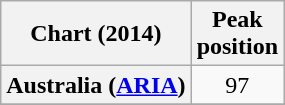<table class="wikitable plainrowheaders" style="text-align:center;">
<tr>
<th scope="col">Chart (2014)</th>
<th scope="col">Peak<br>position</th>
</tr>
<tr>
<th scope="row">Australia (<a href='#'>ARIA</a>)</th>
<td>97</td>
</tr>
<tr>
</tr>
</table>
